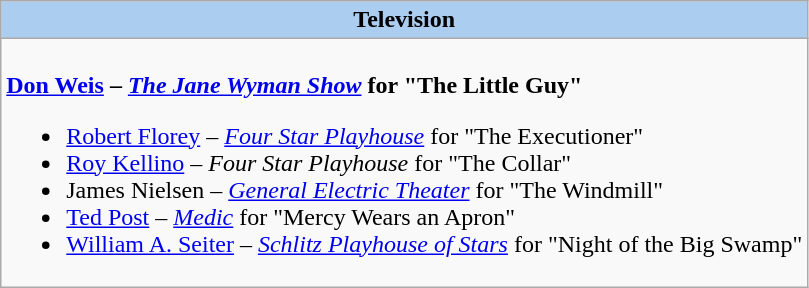<table class=wikitable style="width="100%">
<tr>
<th colspan="2" style="background:#abcdef;">Television</th>
</tr>
<tr>
<td colspan="2" style="vertical-align:top;"><br><strong><a href='#'>Don Weis</a> – <em><a href='#'>The Jane Wyman Show</a></em> for "The Little Guy"</strong><ul><li><a href='#'>Robert Florey</a> – <em><a href='#'>Four Star Playhouse</a></em> for "The Executioner"</li><li><a href='#'>Roy Kellino</a> – <em>Four Star Playhouse</em> for "The Collar"</li><li>James Nielsen – <em><a href='#'>General Electric Theater</a></em> for "The Windmill"</li><li><a href='#'>Ted Post</a> – <em><a href='#'>Medic</a></em> for "Mercy Wears an Apron"</li><li><a href='#'>William A. Seiter</a> – <em><a href='#'>Schlitz Playhouse of Stars</a></em> for "Night of the Big Swamp"</li></ul></td>
</tr>
</table>
